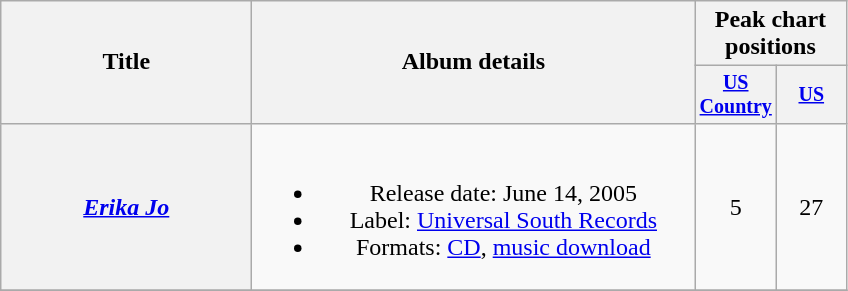<table class="wikitable plainrowheaders" style="text-align:center;">
<tr>
<th rowspan="2" style="width:10em;">Title</th>
<th rowspan="2" style="width:18em;">Album details</th>
<th colspan="2">Peak chart<br>positions</th>
</tr>
<tr style="font-size:smaller;">
<th width="40"><a href='#'>US Country</a><br></th>
<th width="40"><a href='#'>US</a><br></th>
</tr>
<tr>
<th scope="row"><em><a href='#'>Erika Jo</a></em></th>
<td><br><ul><li>Release date: June 14, 2005</li><li>Label: <a href='#'>Universal South Records</a></li><li>Formats: <a href='#'>CD</a>, <a href='#'>music download</a></li></ul></td>
<td>5</td>
<td>27</td>
</tr>
<tr>
</tr>
</table>
